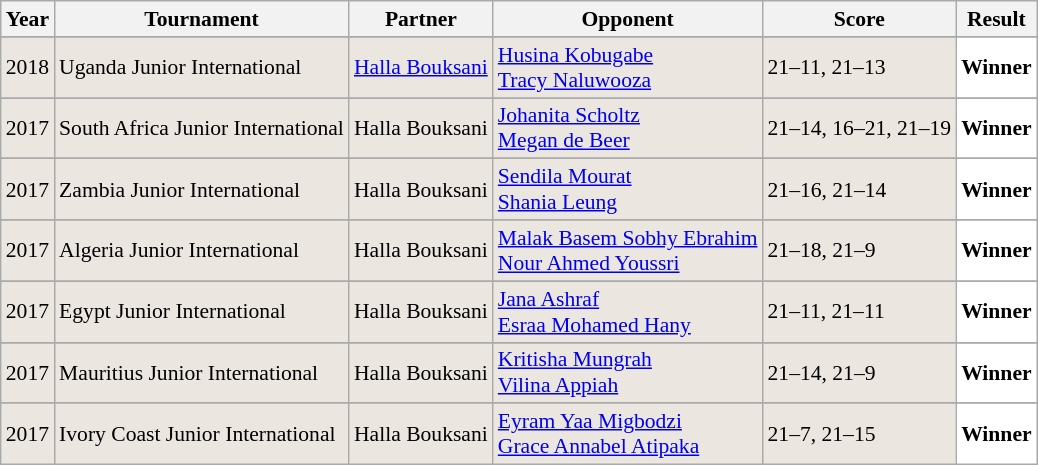<table class="sortable wikitable" style="font-size: 90%;">
<tr>
<th>Year</th>
<th>Tournament</th>
<th>Partner</th>
<th>Opponent</th>
<th>Score</th>
<th>Result</th>
</tr>
<tr>
</tr>
<tr style="background:#EBE7E0">
<td align="center">2018</td>
<td align="left">Uganda Junior International</td>
<td align="left"> <a href='#'>Halla Bouksani</a></td>
<td align="left"> <a href='#'>Husina Kobugabe</a> <br>  <a href='#'>Tracy Naluwooza</a></td>
<td align="left">21–11, 21–13</td>
<td style="text-align:left; background:white"> <strong>Winner</strong></td>
</tr>
<tr>
</tr>
<tr style="background:#EBE7E0">
<td align="center">2017</td>
<td align="left">South Africa Junior International</td>
<td align="left"> Halla Bouksani</td>
<td align="left"> <a href='#'>Johanita Scholtz</a> <br>  <a href='#'>Megan de Beer</a></td>
<td align="left">21–14, 16–21, 21–19</td>
<td style="text-align:left; background:white"> <strong>Winner</strong></td>
</tr>
<tr>
</tr>
<tr style="background:#EBE7E0">
<td align="center">2017</td>
<td align="left">Zambia Junior International</td>
<td align="left"> Halla Bouksani</td>
<td align="left"> <a href='#'>Sendila Mourat</a> <br>  <a href='#'>Shania Leung</a></td>
<td align="left">21–16, 21–14</td>
<td style="text-align:left; background:white"> <strong>Winner</strong></td>
</tr>
<tr>
</tr>
<tr style="background:#EBE7E0">
<td align="center">2017</td>
<td align="left">Algeria Junior International</td>
<td align="left"> Halla Bouksani</td>
<td align="left"> <a href='#'>Malak Basem Sobhy Ebrahim</a> <br>  <a href='#'>Nour Ahmed Youssri</a></td>
<td align="left">21–18, 21–9</td>
<td style="text-align:left; background:white"> <strong>Winner</strong></td>
</tr>
<tr>
</tr>
<tr style="background:#EBE7E0">
<td align="center">2017</td>
<td align="left">Egypt Junior International</td>
<td align="left"> Halla Bouksani</td>
<td align="left"> <a href='#'>Jana Ashraf</a> <br>  <a href='#'>Esraa Mohamed Hany</a></td>
<td align="left">21–11, 21–11</td>
<td style="text-align:left; background:white"> <strong>Winner</strong></td>
</tr>
<tr>
</tr>
<tr style="background:#EBE7E0">
<td align="center">2017</td>
<td align="left">Mauritius Junior International</td>
<td align="left"> Halla Bouksani</td>
<td align="left"> <a href='#'>Kritisha Mungrah</a> <br>  <a href='#'>Vilina Appiah</a></td>
<td align="left">21–14, 21–9</td>
<td style="text-align:left; background:white"> <strong>Winner</strong></td>
</tr>
<tr>
</tr>
<tr style="background:#EBE7E0">
<td align="center">2017</td>
<td align="left">Ivory Coast Junior International</td>
<td align="left"> Halla Bouksani</td>
<td align="left"> <a href='#'>Eyram Yaa Migbodzi</a> <br>  <a href='#'>Grace Annabel Atipaka</a></td>
<td align="left">21–7, 21–15</td>
<td style="text-align:left; background:white"> <strong>Winner</strong></td>
</tr>
</table>
